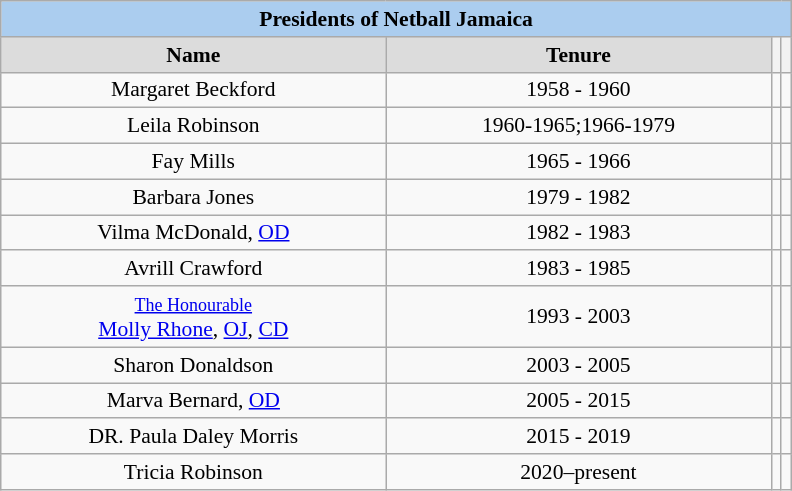<table class=wikitable style="text-align:center; font-size:90%">
<tr>
<th colspan="7" style="background:#ABCDEF">Presidents of Netball Jamaica</th>
</tr>
<tr>
<th width=250 style=background:gainsboro>Name</th>
<th width=250 style=background:gainsboro>Tenure</th>
<th></th>
<th></th>
</tr>
<tr>
<td>Margaret Beckford</td>
<td>1958 - 1960</td>
<td></td>
<td></td>
</tr>
<tr>
<td>Leila Robinson</td>
<td>1960-1965;1966-1979</td>
<td></td>
<td></td>
</tr>
<tr>
<td>Fay Mills</td>
<td>1965 - 1966</td>
<td></td>
<td></td>
</tr>
<tr>
<td>Barbara Jones</td>
<td>1979 - 1982</td>
<td></td>
<td></td>
</tr>
<tr>
<td>Vilma McDonald, <a href='#'>OD</a></td>
<td>1982 - 1983</td>
<td></td>
<td></td>
</tr>
<tr>
<td>Avrill Crawford</td>
<td>1983 - 1985</td>
<td></td>
<td></td>
</tr>
<tr>
<td><small><a href='#'>The Honourable</a></small><br><a href='#'>Molly Rhone</a>, <a href='#'>OJ</a>, <a href='#'>CD</a></td>
<td>1993 - 2003</td>
<td></td>
<td></td>
</tr>
<tr>
<td>Sharon Donaldson</td>
<td>2003 - 2005</td>
<td></td>
<td></td>
</tr>
<tr>
<td>Marva Bernard, <a href='#'>OD</a></td>
<td>2005 - 2015</td>
<td></td>
<td></td>
</tr>
<tr>
<td>DR. Paula Daley Morris</td>
<td>2015 - 2019</td>
<td></td>
<td></td>
</tr>
<tr>
<td>Tricia Robinson</td>
<td>2020–present</td>
<td></td>
<td></td>
</tr>
</table>
